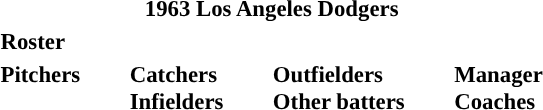<table class="toccolours" style="font-size: 95%;">
<tr>
<th colspan="10">1963 Los Angeles Dodgers</th>
</tr>
<tr>
<td colspan="10"><strong>Roster</strong></td>
</tr>
<tr>
<td valign="top"><strong>Pitchers</strong><br>




 







</td>
<td width="25px"></td>
<td valign="top"><strong>Catchers</strong><br>

<strong>Infielders</strong>











</td>
<td width="25px"></td>
<td valign="top"><strong>Outfielders</strong><br>





<strong>Other batters</strong>
</td>
<td width="25px"></td>
<td valign="top"><strong>Manager</strong><br>
<strong>Coaches</strong>



</td>
</tr>
</table>
